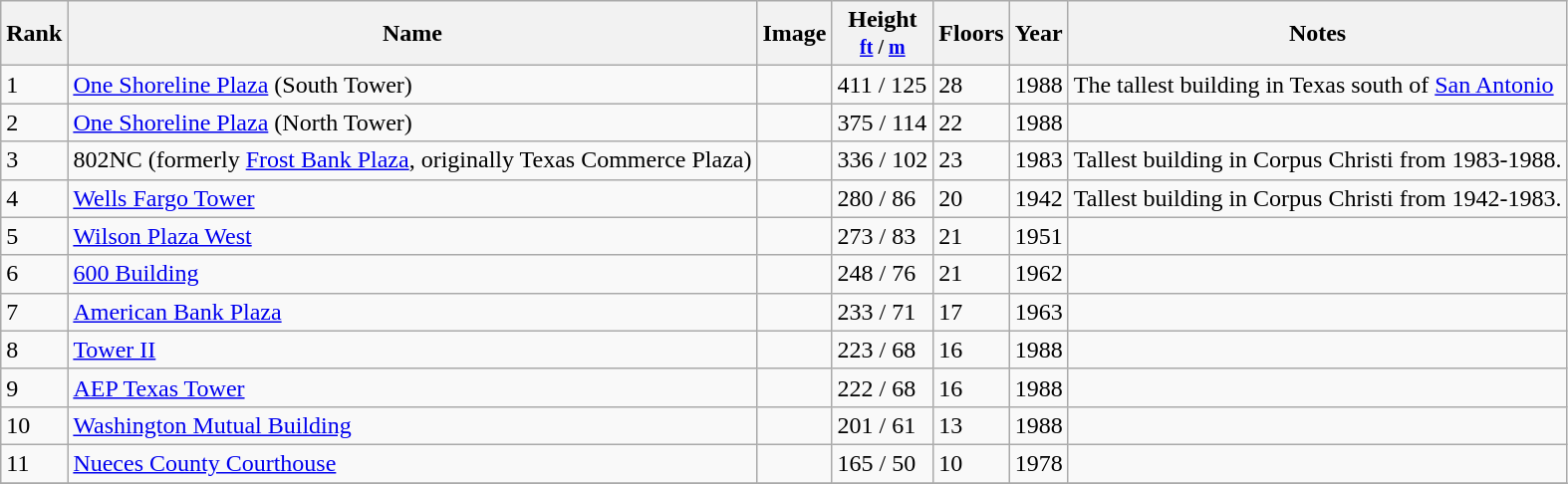<table class="wikitable sortable">
<tr>
<th>Rank</th>
<th>Name</th>
<th class="unsortable">Image</th>
<th>Height<br><small><a href='#'>ft</a> / <a href='#'>m</a></small></th>
<th>Floors</th>
<th>Year</th>
<th class="unsortable">Notes</th>
</tr>
<tr>
<td>1</td>
<td><a href='#'>One Shoreline Plaza</a> (South Tower)</td>
<td></td>
<td>411 / 125</td>
<td>28</td>
<td>1988</td>
<td>The tallest building in Texas south of <a href='#'>San Antonio</a></td>
</tr>
<tr>
<td>2</td>
<td><a href='#'>One Shoreline Plaza</a> (North Tower)</td>
<td></td>
<td>375 / 114</td>
<td>22</td>
<td>1988</td>
<td></td>
</tr>
<tr>
<td>3</td>
<td>802NC (formerly <a href='#'>Frost Bank Plaza</a>, originally Texas Commerce Plaza)</td>
<td></td>
<td>336 / 102</td>
<td>23</td>
<td>1983</td>
<td>Tallest building in Corpus Christi from 1983-1988.</td>
</tr>
<tr>
<td>4</td>
<td><a href='#'>Wells Fargo Tower</a></td>
<td></td>
<td>280 / 86</td>
<td>20</td>
<td>1942</td>
<td>Tallest building in Corpus Christi from 1942-1983.</td>
</tr>
<tr>
<td>5</td>
<td><a href='#'>Wilson Plaza West</a></td>
<td></td>
<td>273 / 83</td>
<td>21</td>
<td>1951</td>
</tr>
<tr>
<td>6</td>
<td><a href='#'>600 Building</a></td>
<td></td>
<td>248 / 76</td>
<td>21</td>
<td>1962</td>
<td></td>
</tr>
<tr>
<td>7</td>
<td><a href='#'>American Bank Plaza</a></td>
<td></td>
<td>233 / 71</td>
<td>17</td>
<td>1963</td>
<td></td>
</tr>
<tr>
<td>8</td>
<td><a href='#'>Tower II</a></td>
<td></td>
<td>223 / 68</td>
<td>16</td>
<td>1988</td>
<td></td>
</tr>
<tr>
<td>9</td>
<td><a href='#'>AEP Texas Tower</a></td>
<td></td>
<td>222 / 68</td>
<td>16</td>
<td>1988</td>
<td></td>
</tr>
<tr>
<td>10</td>
<td><a href='#'>Washington Mutual Building</a></td>
<td></td>
<td>201 / 61</td>
<td>13</td>
<td>1988</td>
<td></td>
</tr>
<tr>
<td>11</td>
<td><a href='#'>Nueces County Courthouse</a></td>
<td></td>
<td>165 / 50</td>
<td>10</td>
<td>1978</td>
<td></td>
</tr>
<tr>
</tr>
</table>
